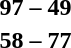<table style="text-align:center">
<tr>
<th width=200></th>
<th width=100></th>
<th width=200></th>
</tr>
<tr>
<td align=right><strong></strong></td>
<td><strong>97 – 49</strong></td>
<td align=left></td>
</tr>
<tr>
<td align=right></td>
<td><strong>58 – 77</strong></td>
<td align=left><strong></strong></td>
</tr>
</table>
